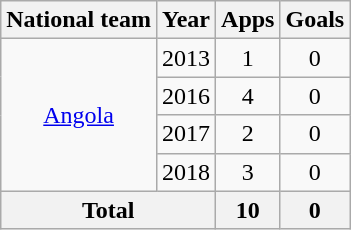<table class="wikitable" style="text-align:center">
<tr>
<th>National team</th>
<th>Year</th>
<th>Apps</th>
<th>Goals</th>
</tr>
<tr>
<td rowspan="4"><a href='#'>Angola</a></td>
<td>2013</td>
<td>1</td>
<td>0</td>
</tr>
<tr>
<td>2016</td>
<td>4</td>
<td>0</td>
</tr>
<tr>
<td>2017</td>
<td>2</td>
<td>0</td>
</tr>
<tr>
<td>2018</td>
<td>3</td>
<td>0</td>
</tr>
<tr>
<th colspan=2>Total</th>
<th>10</th>
<th>0</th>
</tr>
</table>
